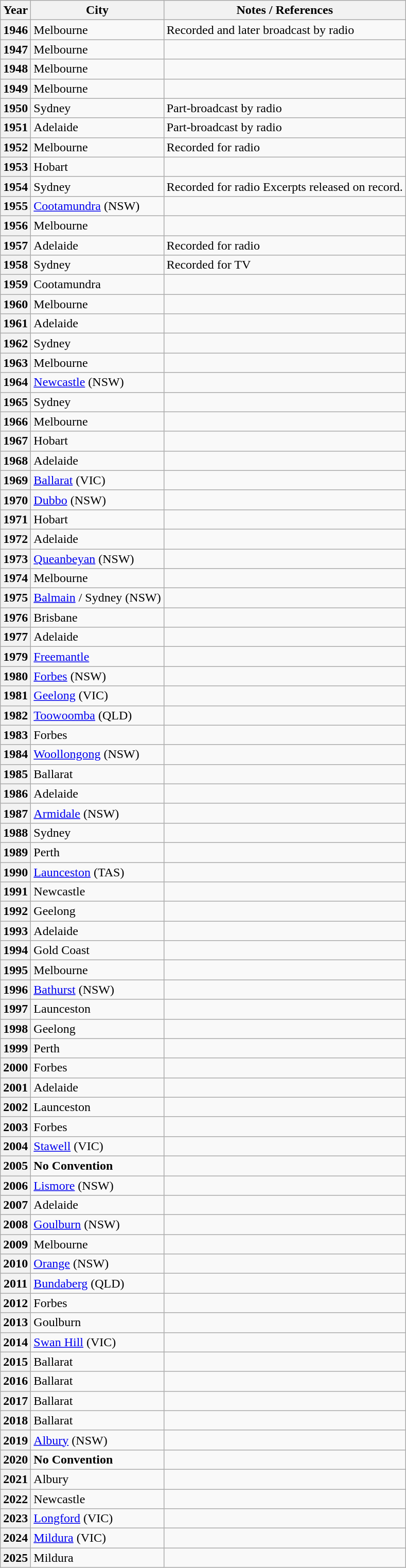<table class="wikitable mw-collapsible mw-collapsed">
<tr>
<th scope="row">Year</th>
<th scope="col">City</th>
<th scope="col">Notes / References</th>
</tr>
<tr>
<th scope="row">1946</th>
<td>Melbourne</td>
<td>Recorded and later broadcast by radio</td>
</tr>
<tr>
<th scope="row">1947</th>
<td>Melbourne</td>
<td></td>
</tr>
<tr>
<th scope="row">1948</th>
<td>Melbourne</td>
<td></td>
</tr>
<tr>
<th scope="row">1949</th>
<td>Melbourne</td>
<td></td>
</tr>
<tr>
<th scope="row">1950</th>
<td>Sydney</td>
<td>Part-broadcast by radio</td>
</tr>
<tr>
<th scope="row">1951</th>
<td>Adelaide</td>
<td>Part-broadcast by radio</td>
</tr>
<tr>
<th scope="row">1952</th>
<td>Melbourne</td>
<td>Recorded for radio</td>
</tr>
<tr>
<th scope="row">1953</th>
<td>Hobart</td>
<td></td>
</tr>
<tr>
<th scope="row">1954</th>
<td>Sydney</td>
<td>Recorded for radio Excerpts released on record.</td>
</tr>
<tr>
<th scope="row">1955</th>
<td><a href='#'>Cootamundra</a> (NSW)</td>
<td></td>
</tr>
<tr>
<th scope="row">1956</th>
<td>Melbourne</td>
<td></td>
</tr>
<tr>
<th scope="row">1957</th>
<td>Adelaide</td>
<td>Recorded for radio</td>
</tr>
<tr>
<th scope="row">1958</th>
<td>Sydney</td>
<td>Recorded for TV</td>
</tr>
<tr>
<th scope="row">1959</th>
<td>Cootamundra</td>
<td></td>
</tr>
<tr>
<th scope="row">1960</th>
<td>Melbourne</td>
<td></td>
</tr>
<tr>
<th scope="row">1961</th>
<td>Adelaide</td>
<td></td>
</tr>
<tr>
<th scope="row">1962</th>
<td>Sydney</td>
<td></td>
</tr>
<tr>
<th scope="row">1963</th>
<td>Melbourne</td>
<td></td>
</tr>
<tr>
<th scope="row">1964</th>
<td><a href='#'>Newcastle</a> (NSW)</td>
<td></td>
</tr>
<tr>
<th scope="row">1965</th>
<td>Sydney</td>
<td></td>
</tr>
<tr>
<th scope="row">1966</th>
<td>Melbourne</td>
<td></td>
</tr>
<tr>
<th scope="row">1967</th>
<td>Hobart</td>
<td></td>
</tr>
<tr>
<th scope="row">1968</th>
<td>Adelaide</td>
<td></td>
</tr>
<tr>
<th scope="row">1969</th>
<td><a href='#'>Ballarat</a> (VIC)</td>
<td></td>
</tr>
<tr>
<th scope="row">1970</th>
<td><a href='#'>Dubbo</a> (NSW)</td>
<td></td>
</tr>
<tr>
<th scope="row">1971</th>
<td>Hobart</td>
<td></td>
</tr>
<tr>
<th scope="row">1972</th>
<td>Adelaide</td>
<td></td>
</tr>
<tr>
<th scope="row">1973</th>
<td><a href='#'>Queanbeyan</a> (NSW)</td>
<td></td>
</tr>
<tr>
<th scope="row">1974</th>
<td>Melbourne</td>
<td></td>
</tr>
<tr>
<th scope="row">1975</th>
<td><a href='#'>Balmain</a> / Sydney (NSW)</td>
<td></td>
</tr>
<tr>
<th scope="row">1976</th>
<td>Brisbane</td>
<td></td>
</tr>
<tr>
<th scope="row">1977</th>
<td>Adelaide</td>
<td></td>
</tr>
<tr>
<th scope="row">1979</th>
<td><a href='#'>Freemantle</a></td>
<td></td>
</tr>
<tr>
<th scope="row">1980</th>
<td><a href='#'>Forbes</a> (NSW)</td>
<td></td>
</tr>
<tr>
<th scope="row">1981</th>
<td><a href='#'>Geelong</a> (VIC)</td>
<td></td>
</tr>
<tr>
<th scope="row">1982</th>
<td><a href='#'>Toowoomba</a> (QLD)</td>
<td></td>
</tr>
<tr>
<th scope="row">1983</th>
<td>Forbes</td>
<td></td>
</tr>
<tr>
<th scope="row">1984</th>
<td><a href='#'>Woollongong</a> (NSW)</td>
<td></td>
</tr>
<tr>
<th scope="row">1985</th>
<td>Ballarat</td>
<td></td>
</tr>
<tr>
<th scope="row">1986</th>
<td>Adelaide</td>
<td></td>
</tr>
<tr>
<th scope="row">1987</th>
<td><a href='#'>Armidale</a> (NSW)</td>
<td></td>
</tr>
<tr>
<th scope="row">1988</th>
<td>Sydney</td>
<td></td>
</tr>
<tr>
<th scope="row">1989</th>
<td>Perth</td>
<td></td>
</tr>
<tr>
<th scope="row">1990</th>
<td><a href='#'>Launceston</a> (TAS)</td>
<td></td>
</tr>
<tr>
<th scope="row">1991</th>
<td>Newcastle</td>
<td></td>
</tr>
<tr>
<th scope="row">1992</th>
<td>Geelong</td>
<td></td>
</tr>
<tr>
<th scope="row">1993</th>
<td>Adelaide</td>
<td></td>
</tr>
<tr>
<th scope="row">1994</th>
<td>Gold Coast</td>
<td></td>
</tr>
<tr>
<th scope="row">1995</th>
<td>Melbourne</td>
<td></td>
</tr>
<tr>
<th scope="row">1996</th>
<td><a href='#'>Bathurst</a> (NSW)</td>
<td></td>
</tr>
<tr>
<th scope="row">1997</th>
<td>Launceston</td>
<td></td>
</tr>
<tr>
<th scope="row">1998</th>
<td>Geelong</td>
<td></td>
</tr>
<tr>
<th scope="row">1999</th>
<td>Perth</td>
<td></td>
</tr>
<tr>
<th scope="row">2000</th>
<td>Forbes</td>
<td></td>
</tr>
<tr>
<th scope="row">2001</th>
<td>Adelaide</td>
<td></td>
</tr>
<tr>
<th scope="row">2002</th>
<td>Launceston</td>
<td></td>
</tr>
<tr>
<th scope="row">2003</th>
<td>Forbes</td>
<td></td>
</tr>
<tr>
<th scope="row">2004</th>
<td><a href='#'>Stawell</a> (VIC)</td>
<td></td>
</tr>
<tr>
<th scope="row">2005</th>
<td><strong>No Convention</strong></td>
<td></td>
</tr>
<tr>
<th scope="row">2006</th>
<td><a href='#'>Lismore</a> (NSW)</td>
<td></td>
</tr>
<tr>
<th scope="row">2007</th>
<td>Adelaide</td>
<td></td>
</tr>
<tr>
<th scope="row">2008</th>
<td><a href='#'>Goulburn</a> (NSW)</td>
<td></td>
</tr>
<tr>
<th scope="row">2009</th>
<td>Melbourne</td>
<td></td>
</tr>
<tr>
<th scope="row">2010</th>
<td><a href='#'>Orange</a> (NSW)</td>
<td></td>
</tr>
<tr>
<th scope="row">2011</th>
<td><a href='#'>Bundaberg</a> (QLD)</td>
<td></td>
</tr>
<tr>
<th scope="row">2012</th>
<td>Forbes</td>
<td></td>
</tr>
<tr>
<th scope="row">2013</th>
<td>Goulburn</td>
<td></td>
</tr>
<tr>
<th scope="row">2014</th>
<td><a href='#'>Swan Hill</a> (VIC)</td>
<td></td>
</tr>
<tr>
<th scope="row">2015</th>
<td>Ballarat</td>
<td></td>
</tr>
<tr>
<th scope="row">2016</th>
<td>Ballarat</td>
<td></td>
</tr>
<tr>
<th scope="row">2017</th>
<td>Ballarat</td>
<td></td>
</tr>
<tr>
<th scope="row">2018</th>
<td>Ballarat</td>
<td></td>
</tr>
<tr>
<th scope="row">2019</th>
<td><a href='#'>Albury</a> (NSW)</td>
<td></td>
</tr>
<tr>
<th scope="row">2020</th>
<td><strong>No Convention</strong></td>
<td></td>
</tr>
<tr>
<th scope="row">2021</th>
<td>Albury</td>
<td></td>
</tr>
<tr>
<th scope="row">2022</th>
<td>Newcastle</td>
<td></td>
</tr>
<tr>
<th scope="row">2023</th>
<td><a href='#'>Longford</a> (VIC)</td>
<td></td>
</tr>
<tr>
<th scope="row">2024</th>
<td><a href='#'>Mildura</a> (VIC)</td>
<td></td>
</tr>
<tr>
<th scope="row">2025</th>
<td>Mildura</td>
<td></td>
</tr>
</table>
